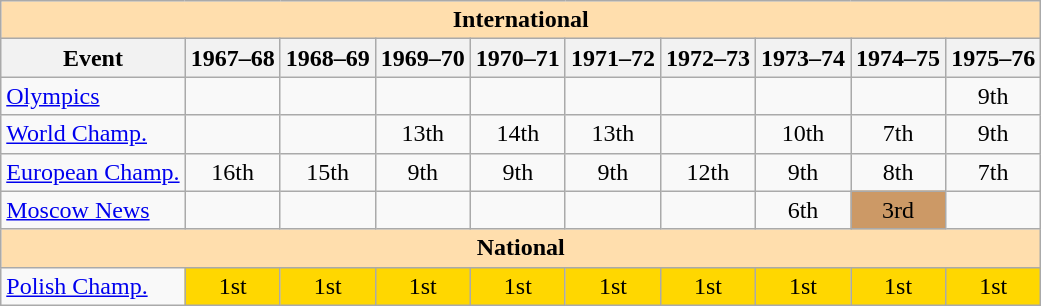<table class="wikitable" style="text-align:center">
<tr>
<th style="background-color: #ffdead; " colspan=10 align=center><strong>International</strong></th>
</tr>
<tr>
<th>Event</th>
<th>1967–68</th>
<th>1968–69</th>
<th>1969–70</th>
<th>1970–71</th>
<th>1971–72</th>
<th>1972–73</th>
<th>1973–74</th>
<th>1974–75</th>
<th>1975–76</th>
</tr>
<tr>
<td align=left><a href='#'>Olympics</a></td>
<td></td>
<td></td>
<td></td>
<td></td>
<td></td>
<td></td>
<td></td>
<td></td>
<td>9th</td>
</tr>
<tr>
<td align=left><a href='#'>World Champ.</a></td>
<td></td>
<td></td>
<td>13th</td>
<td>14th</td>
<td>13th</td>
<td></td>
<td>10th</td>
<td>7th</td>
<td>9th</td>
</tr>
<tr>
<td align=left><a href='#'>European Champ.</a></td>
<td>16th</td>
<td>15th</td>
<td>9th</td>
<td>9th</td>
<td>9th</td>
<td>12th</td>
<td>9th</td>
<td>8th</td>
<td>7th</td>
</tr>
<tr>
<td align=left><a href='#'>Moscow News</a></td>
<td></td>
<td></td>
<td></td>
<td></td>
<td></td>
<td></td>
<td>6th</td>
<td bgcolor=cc9966>3rd</td>
<td></td>
</tr>
<tr>
<th style="background-color: #ffdead; " colspan=10 align=center><strong>National</strong></th>
</tr>
<tr>
<td align=left><a href='#'>Polish Champ.</a></td>
<td bgcolor=gold>1st</td>
<td bgcolor=gold>1st</td>
<td bgcolor=gold>1st</td>
<td bgcolor=gold>1st</td>
<td bgcolor=gold>1st</td>
<td bgcolor=gold>1st</td>
<td bgcolor=gold>1st</td>
<td bgcolor=gold>1st</td>
<td bgcolor=gold>1st</td>
</tr>
</table>
